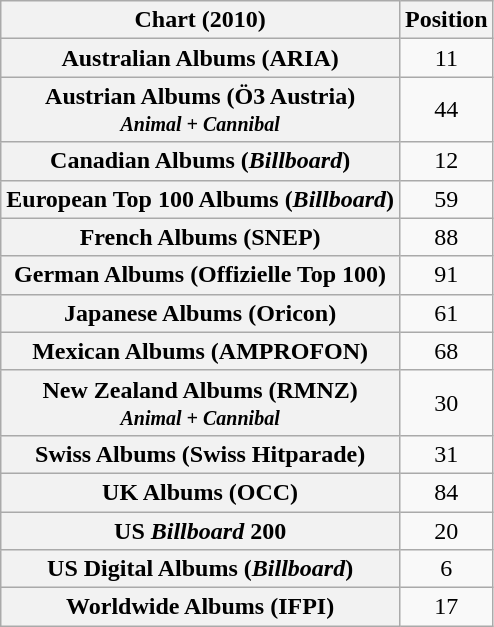<table class="wikitable sortable plainrowheaders" style="text-align:center">
<tr>
<th scope="col">Chart (2010)</th>
<th scope="col">Position</th>
</tr>
<tr>
<th scope="row">Australian Albums (ARIA)</th>
<td>11</td>
</tr>
<tr>
<th scope="row">Austrian Albums (Ö3 Austria)<br><small><em>Animal + Cannibal</em></small></th>
<td>44</td>
</tr>
<tr>
<th scope="row">Canadian Albums (<em>Billboard</em>)</th>
<td>12</td>
</tr>
<tr>
<th scope="row">European Top 100 Albums (<em>Billboard</em>)</th>
<td>59</td>
</tr>
<tr>
<th scope="row">French Albums (SNEP)</th>
<td>88</td>
</tr>
<tr>
<th scope="row">German Albums (Offizielle Top 100)</th>
<td>91</td>
</tr>
<tr>
<th scope="row">Japanese Albums (Oricon)</th>
<td>61</td>
</tr>
<tr>
<th scope="row">Mexican Albums (AMPROFON)</th>
<td>68</td>
</tr>
<tr>
<th scope="row">New Zealand Albums (RMNZ)<br><small><em>Animal + Cannibal</em></small></th>
<td>30</td>
</tr>
<tr>
<th scope="row">Swiss Albums (Swiss Hitparade)</th>
<td>31</td>
</tr>
<tr>
<th scope="row">UK Albums (OCC)</th>
<td>84</td>
</tr>
<tr>
<th scope="row">US <em>Billboard</em> 200</th>
<td>20</td>
</tr>
<tr>
<th scope="row">US Digital Albums (<em>Billboard</em>)</th>
<td>6</td>
</tr>
<tr>
<th scope="row">Worldwide Albums (IFPI)</th>
<td>17</td>
</tr>
</table>
